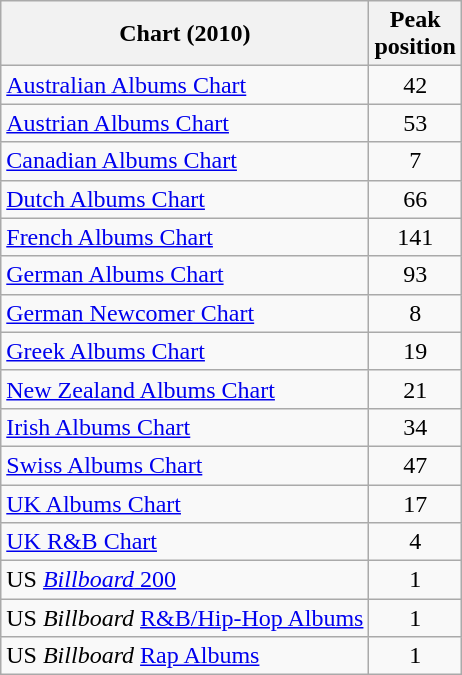<table class="wikitable sortable">
<tr>
<th>Chart (2010)</th>
<th>Peak<br>position</th>
</tr>
<tr>
<td><a href='#'>Australian Albums Chart</a></td>
<td style="text-align:center;">42</td>
</tr>
<tr>
<td><a href='#'>Austrian Albums Chart</a></td>
<td style="text-align:center;">53</td>
</tr>
<tr>
<td><a href='#'>Canadian Albums Chart</a></td>
<td style="text-align:center;">7</td>
</tr>
<tr>
<td><a href='#'>Dutch Albums Chart</a></td>
<td style="text-align:center;">66</td>
</tr>
<tr>
<td><a href='#'>French Albums Chart</a></td>
<td style="text-align:center;">141</td>
</tr>
<tr>
<td><a href='#'>German Albums Chart</a></td>
<td style="text-align:center;">93</td>
</tr>
<tr>
<td><a href='#'>German Newcomer Chart</a></td>
<td style="text-align:center;">8</td>
</tr>
<tr>
<td><a href='#'>Greek Albums Chart</a></td>
<td style="text-align:center;">19</td>
</tr>
<tr>
<td><a href='#'>New Zealand Albums Chart</a></td>
<td style="text-align:center;">21</td>
</tr>
<tr>
<td><a href='#'>Irish Albums Chart</a></td>
<td style="text-align:center;">34</td>
</tr>
<tr>
<td><a href='#'>Swiss Albums Chart</a></td>
<td style="text-align:center;">47</td>
</tr>
<tr>
<td><a href='#'>UK Albums Chart</a></td>
<td style="text-align:center;">17</td>
</tr>
<tr>
<td><a href='#'>UK R&B Chart</a></td>
<td style="text-align:center;">4</td>
</tr>
<tr>
<td>US <a href='#'><em>Billboard</em> 200</a></td>
<td style="text-align:center;">1</td>
</tr>
<tr>
<td>US <em>Billboard</em> <a href='#'>R&B/Hip-Hop Albums</a></td>
<td style="text-align:center;">1</td>
</tr>
<tr>
<td>US <em>Billboard</em> <a href='#'>Rap Albums</a></td>
<td style="text-align:center;">1</td>
</tr>
</table>
